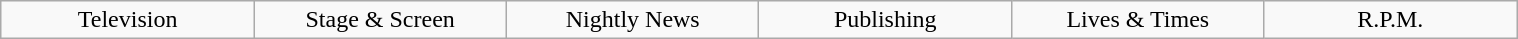<table class="wikitable" style="text-align: center; width: 80%; margin: 1em auto;">
<tr>
<td style="width:70pt;">Television</td>
<td style="width:70pt;">Stage & Screen</td>
<td style="width:70pt;">Nightly News</td>
<td style="width:70pt;">Publishing</td>
<td style="width:70pt;">Lives & Times</td>
<td style="width:70pt;">R.P.M.</td>
</tr>
</table>
